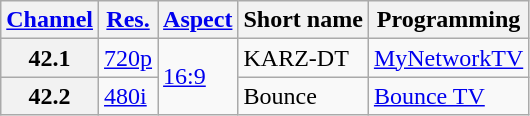<table class="wikitable">
<tr>
<th scope = "col"><a href='#'>Channel</a></th>
<th scope = "col"><a href='#'>Res.</a></th>
<th scope = "col"><a href='#'>Aspect</a></th>
<th scope = "col">Short name</th>
<th scope = "col">Programming</th>
</tr>
<tr>
<th scope = "row">42.1</th>
<td><a href='#'>720p</a></td>
<td rowspan=2><a href='#'>16:9</a></td>
<td>KARZ-DT</td>
<td><a href='#'>MyNetworkTV</a></td>
</tr>
<tr>
<th scope = "row">42.2</th>
<td><a href='#'>480i</a></td>
<td>Bounce</td>
<td><a href='#'>Bounce TV</a></td>
</tr>
</table>
